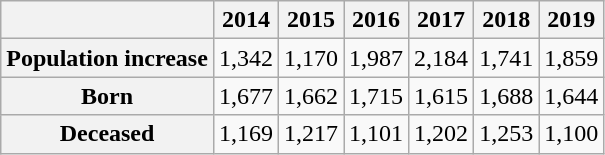<table class="wikitable">
<tr>
<th></th>
<th>2014</th>
<th>2015</th>
<th>2016</th>
<th>2017</th>
<th>2018</th>
<th>2019</th>
</tr>
<tr>
<th>Population increase</th>
<td>1,342</td>
<td>1,170</td>
<td>1,987</td>
<td>2,184</td>
<td>1,741</td>
<td>1,859</td>
</tr>
<tr>
<th>Born</th>
<td>1,677</td>
<td>1,662</td>
<td>1,715</td>
<td>1,615</td>
<td>1,688</td>
<td>1,644</td>
</tr>
<tr>
<th>Deceased</th>
<td>1,169</td>
<td>1,217</td>
<td>1,101</td>
<td>1,202</td>
<td>1,253</td>
<td>1,100</td>
</tr>
</table>
